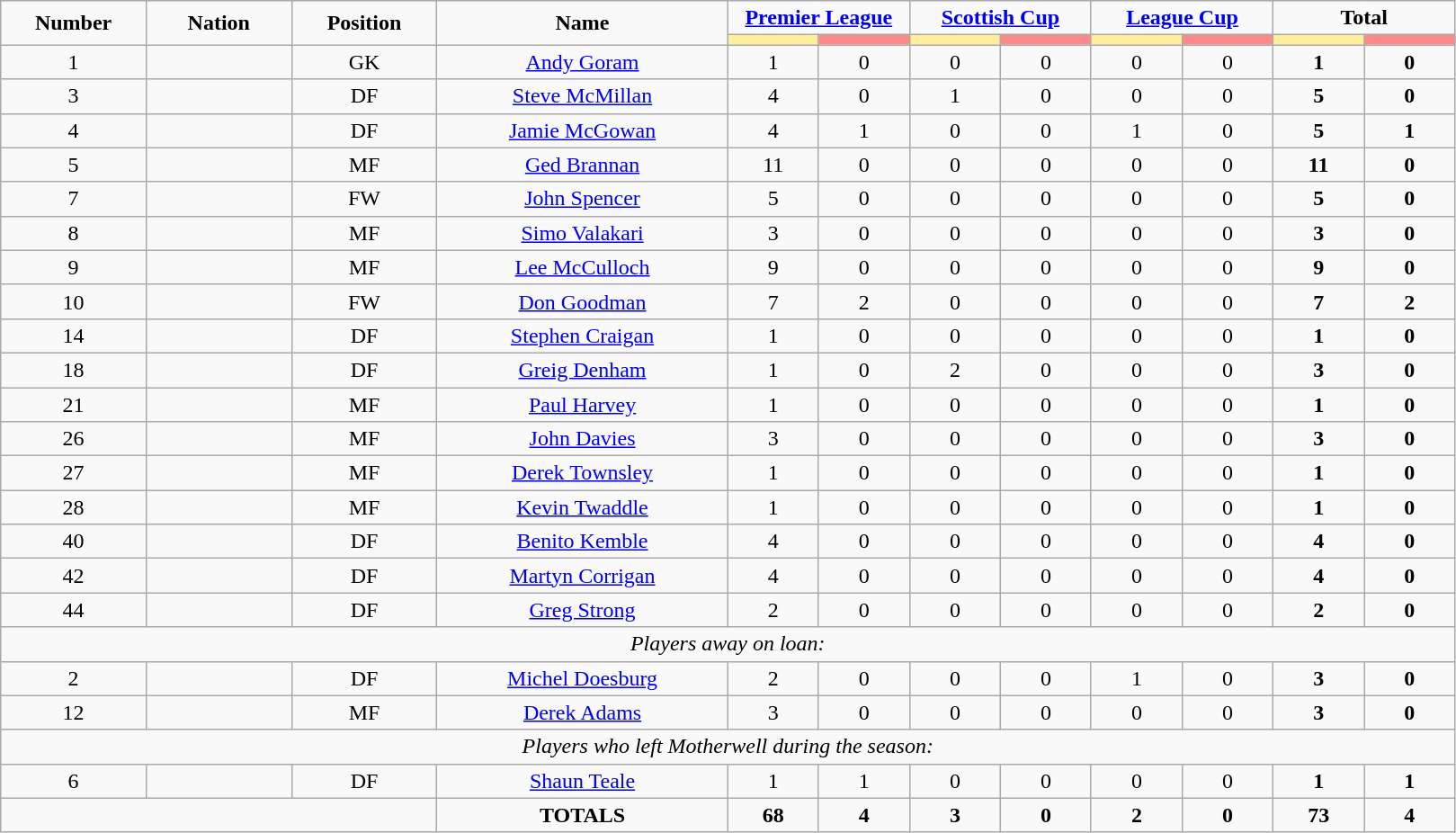<table class="wikitable" style="font-size: 100%; text-align: center;">
<tr>
<td rowspan="2" width="10%" align="center"><strong>Number</strong></td>
<td rowspan="2" width="10%" align="center"><strong>Nation</strong></td>
<td rowspan="2" width="10%" align="center"><strong>Position</strong></td>
<td rowspan="2" width="20%" align="center"><strong>Name</strong></td>
<td colspan="2" align="center"><strong><a href='#'>Premier League</a></strong></td>
<td colspan="2" align="center"><strong><a href='#'>Scottish Cup</a></strong></td>
<td colspan="2" align="center"><strong><a href='#'>League Cup</a></strong></td>
<td colspan="2" align="center"><strong>Total </strong></td>
</tr>
<tr>
<th width=60 style="background: #FFEE99"></th>
<th width=60 style="background: #FF8888"></th>
<th width=60 style="background: #FFEE99"></th>
<th width=60 style="background: #FF8888"></th>
<th width=60 style="background: #FFEE99"></th>
<th width=60 style="background: #FF8888"></th>
<th width=60 style="background: #FFEE99"></th>
<th width=60 style="background: #FF8888"></th>
</tr>
<tr>
<td>1</td>
<td></td>
<td>GK</td>
<td><a href='#'>Andy Goram</a></td>
<td>1</td>
<td>0</td>
<td>0</td>
<td>0</td>
<td>0</td>
<td>0</td>
<td><strong>1</strong></td>
<td><strong>0</strong></td>
</tr>
<tr>
<td>3</td>
<td></td>
<td>DF</td>
<td><a href='#'>Steve McMillan</a></td>
<td>4</td>
<td>0</td>
<td>1</td>
<td>0</td>
<td>0</td>
<td>0</td>
<td><strong>5</strong></td>
<td><strong>0</strong></td>
</tr>
<tr>
<td>4</td>
<td></td>
<td>DF</td>
<td><a href='#'>Jamie McGowan</a></td>
<td>4</td>
<td>1</td>
<td>0</td>
<td>0</td>
<td>1</td>
<td>0</td>
<td><strong>5</strong></td>
<td><strong>1</strong></td>
</tr>
<tr>
<td>5</td>
<td></td>
<td>MF</td>
<td><a href='#'>Ged Brannan</a></td>
<td>11</td>
<td>0</td>
<td>0</td>
<td>0</td>
<td>0</td>
<td>0</td>
<td><strong>11</strong></td>
<td><strong>0</strong></td>
</tr>
<tr>
<td>7</td>
<td></td>
<td>FW</td>
<td><a href='#'>John Spencer</a></td>
<td>5</td>
<td>0</td>
<td>0</td>
<td>0</td>
<td>0</td>
<td>0</td>
<td><strong>5</strong></td>
<td><strong>0</strong></td>
</tr>
<tr>
<td>8</td>
<td></td>
<td>MF</td>
<td><a href='#'>Simo Valakari</a></td>
<td>3</td>
<td>0</td>
<td>0</td>
<td>0</td>
<td>0</td>
<td>0</td>
<td><strong>3</strong></td>
<td><strong>0</strong></td>
</tr>
<tr>
<td>9</td>
<td></td>
<td>MF</td>
<td><a href='#'>Lee McCulloch</a></td>
<td>9</td>
<td>0</td>
<td>0</td>
<td>0</td>
<td>0</td>
<td>0</td>
<td><strong>9</strong></td>
<td><strong>0</strong></td>
</tr>
<tr>
<td>10</td>
<td></td>
<td>FW</td>
<td><a href='#'>Don Goodman</a></td>
<td>7</td>
<td>2</td>
<td>0</td>
<td>0</td>
<td>0</td>
<td>0</td>
<td><strong>7</strong></td>
<td><strong>2</strong></td>
</tr>
<tr>
<td>14</td>
<td></td>
<td>DF</td>
<td><a href='#'>Stephen Craigan</a></td>
<td>1</td>
<td>0</td>
<td>0</td>
<td>0</td>
<td>0</td>
<td>0</td>
<td><strong>1</strong></td>
<td><strong>0</strong></td>
</tr>
<tr>
<td>18</td>
<td></td>
<td>DF</td>
<td><a href='#'>Greig Denham</a></td>
<td>1</td>
<td>0</td>
<td>2</td>
<td>0</td>
<td>0</td>
<td>0</td>
<td><strong>3</strong></td>
<td><strong>0</strong></td>
</tr>
<tr>
<td>21</td>
<td></td>
<td>MF</td>
<td><a href='#'>Paul Harvey</a></td>
<td>1</td>
<td>0</td>
<td>0</td>
<td>0</td>
<td>0</td>
<td>0</td>
<td><strong>1</strong></td>
<td><strong>0</strong></td>
</tr>
<tr>
<td>26</td>
<td></td>
<td>MF</td>
<td><a href='#'>John Davies</a></td>
<td>3</td>
<td>0</td>
<td>0</td>
<td>0</td>
<td>0</td>
<td>0</td>
<td><strong>3</strong></td>
<td><strong>0</strong></td>
</tr>
<tr>
<td>27</td>
<td></td>
<td>MF</td>
<td><a href='#'>Derek Townsley</a></td>
<td>1</td>
<td>0</td>
<td>0</td>
<td>0</td>
<td>0</td>
<td>0</td>
<td><strong>1</strong></td>
<td><strong>0</strong></td>
</tr>
<tr>
<td>28</td>
<td></td>
<td>MF</td>
<td><a href='#'>Kevin Twaddle</a></td>
<td>1</td>
<td>0</td>
<td>0</td>
<td>0</td>
<td>0</td>
<td>0</td>
<td><strong>1</strong></td>
<td><strong>0</strong></td>
</tr>
<tr>
<td>40</td>
<td></td>
<td>DF</td>
<td><a href='#'>Benito Kemble</a></td>
<td>4</td>
<td>0</td>
<td>0</td>
<td>0</td>
<td>0</td>
<td>0</td>
<td><strong>4</strong></td>
<td><strong>0</strong></td>
</tr>
<tr>
<td>42</td>
<td></td>
<td>DF</td>
<td><a href='#'>Martyn Corrigan</a></td>
<td>4</td>
<td>0</td>
<td>0</td>
<td>0</td>
<td>0</td>
<td>0</td>
<td><strong>4</strong></td>
<td><strong>0</strong></td>
</tr>
<tr>
<td>44</td>
<td></td>
<td>DF</td>
<td><a href='#'>Greg Strong</a></td>
<td>2</td>
<td>0</td>
<td>0</td>
<td>0</td>
<td>0</td>
<td>0</td>
<td><strong>2</strong></td>
<td><strong>0</strong></td>
</tr>
<tr>
<td colspan="14"><em>Players away on loan:</em></td>
</tr>
<tr>
<td>2</td>
<td></td>
<td>DF</td>
<td><a href='#'>Michel Doesburg</a></td>
<td>2</td>
<td>0</td>
<td>0</td>
<td>0</td>
<td>1</td>
<td>0</td>
<td><strong>3</strong></td>
<td><strong>0</strong></td>
</tr>
<tr>
<td>12</td>
<td></td>
<td>MF</td>
<td><a href='#'>Derek Adams</a></td>
<td>3</td>
<td>0</td>
<td>0</td>
<td>0</td>
<td>0</td>
<td>0</td>
<td><strong>3</strong></td>
<td><strong>0</strong></td>
</tr>
<tr>
<td colspan="14"><em>Players who left Motherwell during the season:</em></td>
</tr>
<tr>
<td>6</td>
<td></td>
<td>DF</td>
<td><a href='#'>Shaun Teale</a></td>
<td>1</td>
<td>1</td>
<td>0</td>
<td>0</td>
<td>0</td>
<td>0</td>
<td><strong>1</strong></td>
<td><strong>1</strong></td>
</tr>
<tr>
<td colspan="3"></td>
<td><strong>TOTALS</strong></td>
<td><strong>68</strong></td>
<td><strong>4</strong></td>
<td><strong>3</strong></td>
<td><strong>0</strong></td>
<td><strong>2</strong></td>
<td><strong>0</strong></td>
<td><strong>73</strong></td>
<td><strong>4</strong></td>
</tr>
</table>
